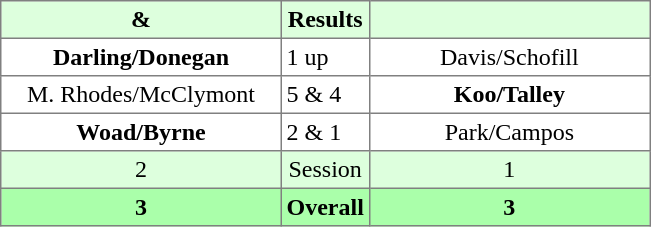<table border="1" cellpadding="3" style="border-collapse: collapse; text-align:center;">
<tr style="background:#ddffdd;">
<th width=180> & </th>
<th>Results</th>
<th width=180></th>
</tr>
<tr>
<td><strong>Darling/Donegan</strong></td>
<td align=left> 1 up</td>
<td>Davis/Schofill</td>
</tr>
<tr>
<td>M. Rhodes/McClymont</td>
<td align=left> 5 & 4</td>
<td><strong>Koo/Talley</strong></td>
</tr>
<tr>
<td><strong>Woad/Byrne</strong></td>
<td align=left> 2 & 1</td>
<td>Park/Campos</td>
</tr>
<tr style="background:#ddffdd;">
<td>2</td>
<td>Session</td>
<td>1</td>
</tr>
<tr style="background:#aaffaa;">
<th>3</th>
<th>Overall</th>
<th>3</th>
</tr>
</table>
